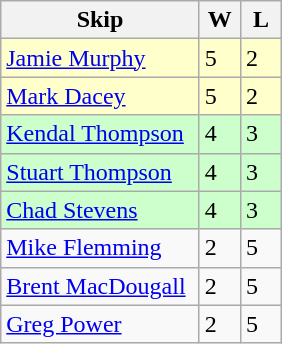<table class=wikitable>
<tr>
<th width=125>Skip</th>
<th width=20>W</th>
<th width=20>L</th>
</tr>
<tr bgcolor=#ffffcc>
<td><a href='#'>Jamie Murphy</a></td>
<td>5</td>
<td>2</td>
</tr>
<tr bgcolor=#ffffcc>
<td><a href='#'>Mark Dacey</a></td>
<td>5</td>
<td>2</td>
</tr>
<tr bgcolor=#ccffcc>
<td><a href='#'>Kendal Thompson</a></td>
<td>4</td>
<td>3</td>
</tr>
<tr bgcolor=#ccffcc>
<td><a href='#'>Stuart Thompson</a></td>
<td>4</td>
<td>3</td>
</tr>
<tr bgcolor=#ccffcc>
<td><a href='#'>Chad Stevens</a></td>
<td>4</td>
<td>3</td>
</tr>
<tr>
<td><a href='#'>Mike Flemming</a></td>
<td>2</td>
<td>5</td>
</tr>
<tr>
<td><a href='#'>Brent MacDougall</a></td>
<td>2</td>
<td>5</td>
</tr>
<tr>
<td><a href='#'>Greg Power</a></td>
<td>2</td>
<td>5</td>
</tr>
</table>
